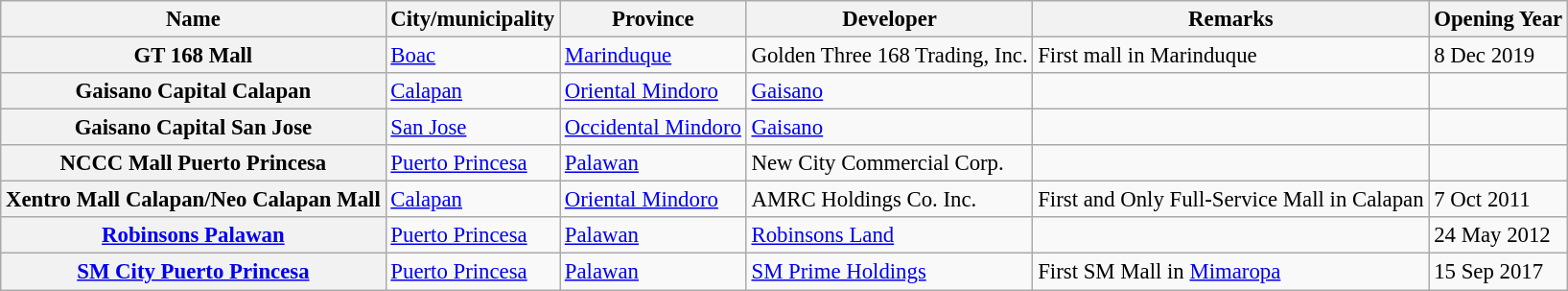<table class="wikitable sortable plainrowheaders" style="font-size:95%;">
<tr>
<th scope="col">Name</th>
<th scope="col">City/municipality</th>
<th scope="col">Province</th>
<th scope="col">Developer</th>
<th scope="col" class="unsortable">Remarks</th>
<th scope="col">Opening Year</th>
</tr>
<tr>
<th scope="row">GT 168 Mall</th>
<td><a href='#'>Boac</a></td>
<td><a href='#'>Marinduque</a></td>
<td>Golden Three 168 Trading, Inc.</td>
<td>First mall in Marinduque</td>
<td>8 Dec 2019</td>
</tr>
<tr>
<th scope="row">Gaisano Capital Calapan</th>
<td><a href='#'>Calapan</a></td>
<td><a href='#'>Oriental Mindoro</a></td>
<td><a href='#'>Gaisano</a></td>
<td></td>
<td></td>
</tr>
<tr>
<th scope="row">Gaisano Capital San Jose</th>
<td><a href='#'>San Jose</a></td>
<td><a href='#'>Occidental Mindoro</a></td>
<td><a href='#'>Gaisano</a></td>
<td></td>
<td></td>
</tr>
<tr>
<th scope="row">NCCC Mall Puerto Princesa</th>
<td><a href='#'>Puerto Princesa</a></td>
<td><a href='#'>Palawan</a></td>
<td>New City Commercial Corp.</td>
<td></td>
<td></td>
</tr>
<tr>
<th scope="row">Xentro Mall Calapan/Neo Calapan Mall</th>
<td><a href='#'>Calapan</a></td>
<td><a href='#'>Oriental Mindoro</a></td>
<td>AMRC Holdings Co. Inc.</td>
<td>First and Only Full-Service Mall in Calapan</td>
<td>7 Oct 2011</td>
</tr>
<tr>
<th scope="row"><a href='#'>Robinsons Palawan</a></th>
<td><a href='#'>Puerto Princesa</a></td>
<td><a href='#'>Palawan</a></td>
<td><a href='#'>Robinsons Land</a></td>
<td></td>
<td>24 May 2012</td>
</tr>
<tr>
<th scope="row"><a href='#'>SM City Puerto Princesa</a></th>
<td><a href='#'>Puerto Princesa</a></td>
<td><a href='#'>Palawan</a></td>
<td><a href='#'>SM Prime Holdings</a></td>
<td>First SM Mall in <a href='#'>Mimaropa</a></td>
<td>15 Sep 2017</td>
</tr>
</table>
